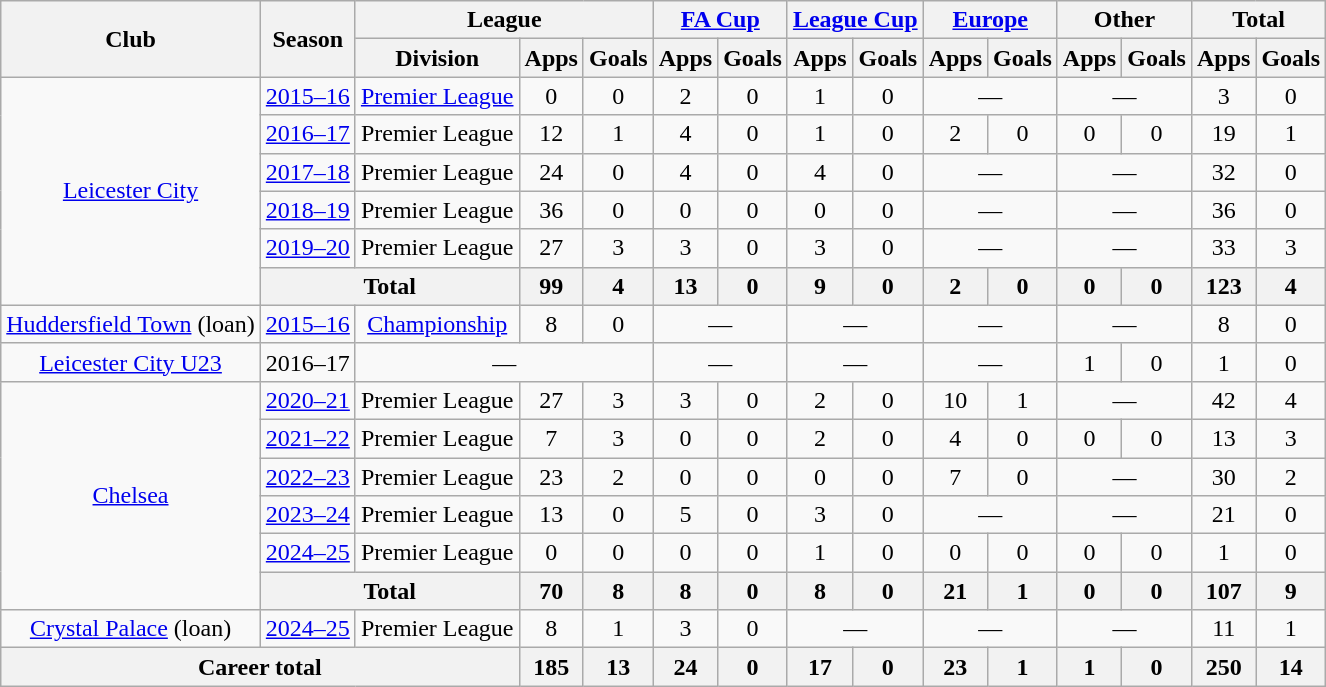<table class="wikitable" style="text-align: center;">
<tr>
<th rowspan="2">Club</th>
<th rowspan="2">Season</th>
<th colspan="3">League</th>
<th colspan="2"><a href='#'>FA Cup</a></th>
<th colspan="2"><a href='#'>League Cup</a></th>
<th colspan="2"><a href='#'>Europe</a></th>
<th colspan="2">Other</th>
<th colspan="2">Total</th>
</tr>
<tr>
<th>Division</th>
<th>Apps</th>
<th>Goals</th>
<th>Apps</th>
<th>Goals</th>
<th>Apps</th>
<th>Goals</th>
<th>Apps</th>
<th>Goals</th>
<th>Apps</th>
<th>Goals</th>
<th>Apps</th>
<th>Goals</th>
</tr>
<tr>
<td rowspan="6"><a href='#'>Leicester City</a></td>
<td><a href='#'>2015–16</a></td>
<td><a href='#'>Premier League</a></td>
<td>0</td>
<td>0</td>
<td>2</td>
<td>0</td>
<td>1</td>
<td>0</td>
<td colspan="2">—</td>
<td colspan="2">—</td>
<td>3</td>
<td>0</td>
</tr>
<tr>
<td><a href='#'>2016–17</a></td>
<td>Premier League</td>
<td>12</td>
<td>1</td>
<td>4</td>
<td>0</td>
<td>1</td>
<td>0</td>
<td>2</td>
<td>0</td>
<td>0</td>
<td>0</td>
<td>19</td>
<td>1</td>
</tr>
<tr>
<td><a href='#'>2017–18</a></td>
<td>Premier League</td>
<td>24</td>
<td>0</td>
<td>4</td>
<td>0</td>
<td>4</td>
<td>0</td>
<td colspan="2">—</td>
<td colspan="2">—</td>
<td>32</td>
<td>0</td>
</tr>
<tr>
<td><a href='#'>2018–19</a></td>
<td>Premier League</td>
<td>36</td>
<td>0</td>
<td>0</td>
<td>0</td>
<td>0</td>
<td>0</td>
<td colspan="2">—</td>
<td colspan="2">—</td>
<td>36</td>
<td>0</td>
</tr>
<tr>
<td><a href='#'>2019–20</a></td>
<td>Premier League</td>
<td>27</td>
<td>3</td>
<td>3</td>
<td>0</td>
<td>3</td>
<td>0</td>
<td colspan="2">—</td>
<td colspan="2">—</td>
<td>33</td>
<td>3</td>
</tr>
<tr>
<th colspan="2">Total</th>
<th>99</th>
<th>4</th>
<th>13</th>
<th>0</th>
<th>9</th>
<th>0</th>
<th>2</th>
<th>0</th>
<th>0</th>
<th>0</th>
<th>123</th>
<th>4</th>
</tr>
<tr>
<td><a href='#'>Huddersfield Town</a> (loan)</td>
<td><a href='#'>2015–16</a></td>
<td><a href='#'>Championship</a></td>
<td>8</td>
<td>0</td>
<td colspan="2">—</td>
<td colspan="2">—</td>
<td colspan="2">—</td>
<td colspan="2">—</td>
<td>8</td>
<td>0</td>
</tr>
<tr>
<td><a href='#'>Leicester City U23</a></td>
<td>2016–17</td>
<td colspan="3">—</td>
<td colspan="2">—</td>
<td colspan="2">—</td>
<td colspan="2">—</td>
<td>1</td>
<td>0</td>
<td>1</td>
<td>0</td>
</tr>
<tr>
<td rowspan="6"><a href='#'>Chelsea</a></td>
<td><a href='#'>2020–21</a></td>
<td>Premier League</td>
<td>27</td>
<td>3</td>
<td>3</td>
<td>0</td>
<td>2</td>
<td>0</td>
<td>10</td>
<td>1</td>
<td colspan="2">—</td>
<td>42</td>
<td>4</td>
</tr>
<tr>
<td><a href='#'>2021–22</a></td>
<td>Premier League</td>
<td>7</td>
<td>3</td>
<td>0</td>
<td>0</td>
<td>2</td>
<td>0</td>
<td>4</td>
<td>0</td>
<td>0</td>
<td>0</td>
<td>13</td>
<td>3</td>
</tr>
<tr>
<td><a href='#'>2022–23</a></td>
<td>Premier League</td>
<td>23</td>
<td>2</td>
<td>0</td>
<td>0</td>
<td>0</td>
<td>0</td>
<td>7</td>
<td>0</td>
<td colspan="2">—</td>
<td>30</td>
<td>2</td>
</tr>
<tr>
<td><a href='#'>2023–24</a></td>
<td>Premier League</td>
<td>13</td>
<td>0</td>
<td>5</td>
<td>0</td>
<td>3</td>
<td>0</td>
<td colspan="2">—</td>
<td colspan="2">—</td>
<td>21</td>
<td>0</td>
</tr>
<tr>
<td><a href='#'>2024–25</a></td>
<td>Premier League</td>
<td>0</td>
<td>0</td>
<td>0</td>
<td>0</td>
<td>1</td>
<td>0</td>
<td>0</td>
<td>0</td>
<td>0</td>
<td>0</td>
<td>1</td>
<td>0</td>
</tr>
<tr>
<th colspan="2">Total</th>
<th>70</th>
<th>8</th>
<th>8</th>
<th>0</th>
<th>8</th>
<th>0</th>
<th>21</th>
<th>1</th>
<th>0</th>
<th>0</th>
<th>107</th>
<th>9</th>
</tr>
<tr>
<td><a href='#'>Crystal Palace</a> (loan)</td>
<td><a href='#'>2024–25</a></td>
<td>Premier League</td>
<td>8</td>
<td>1</td>
<td>3</td>
<td>0</td>
<td colspan="2">—</td>
<td colspan="2">—</td>
<td colspan="2">—</td>
<td>11</td>
<td>1</td>
</tr>
<tr>
<th colspan="3">Career total</th>
<th>185</th>
<th>13</th>
<th>24</th>
<th>0</th>
<th>17</th>
<th>0</th>
<th>23</th>
<th>1</th>
<th>1</th>
<th>0</th>
<th>250</th>
<th>14</th>
</tr>
</table>
